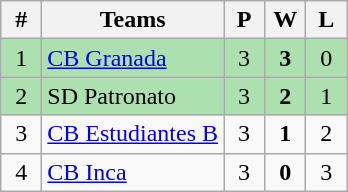<table class="wikitable" style="text-align: center;">
<tr>
<th width=20>#</th>
<th>Teams</th>
<th width=20>P</th>
<th width=20>W</th>
<th width=20>L</th>
</tr>
<tr bgcolor=ACE1AF>
<td>1</td>
<td align=left><a href='#'>CB Granada</a></td>
<td>3</td>
<td><strong>3</strong></td>
<td>0</td>
</tr>
<tr bgcolor=ACE1AF>
<td>2</td>
<td align=left>SD Patronato</td>
<td>3</td>
<td><strong>2</strong></td>
<td>1</td>
</tr>
<tr>
<td>3</td>
<td align=left><a href='#'>CB Estudiantes B</a></td>
<td>3</td>
<td><strong>1</strong></td>
<td>2</td>
</tr>
<tr>
<td>4</td>
<td align=left><a href='#'>CB Inca</a></td>
<td>3</td>
<td><strong>0</strong></td>
<td>3</td>
</tr>
</table>
